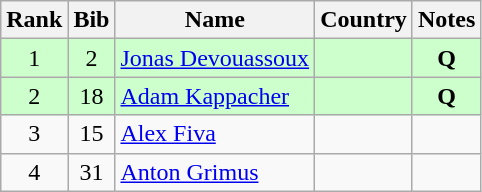<table class="wikitable" style="text-align:center;">
<tr>
<th>Rank</th>
<th>Bib</th>
<th>Name</th>
<th>Country</th>
<th>Notes</th>
</tr>
<tr bgcolor="#ccffcc">
<td>1</td>
<td>2</td>
<td align=left><a href='#'>Jonas Devouassoux</a></td>
<td align=left></td>
<td><strong>Q</strong></td>
</tr>
<tr bgcolor="#ccffcc">
<td>2</td>
<td>18</td>
<td align=left><a href='#'>Adam Kappacher</a></td>
<td align=left></td>
<td><strong>Q</strong></td>
</tr>
<tr>
<td>3</td>
<td>15</td>
<td align=left><a href='#'>Alex Fiva</a></td>
<td align=left></td>
<td></td>
</tr>
<tr>
<td>4</td>
<td>31</td>
<td align=left><a href='#'>Anton Grimus</a></td>
<td align=left></td>
<td></td>
</tr>
</table>
